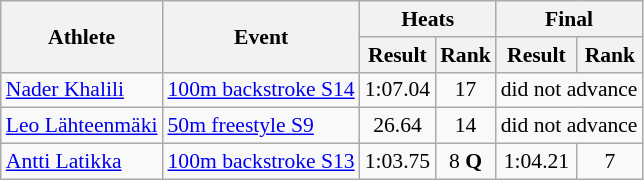<table class=wikitable style="font-size:90%">
<tr>
<th rowspan="2">Athlete</th>
<th rowspan="2">Event</th>
<th colspan="2">Heats</th>
<th colspan="2">Final</th>
</tr>
<tr>
<th>Result</th>
<th>Rank</th>
<th>Result</th>
<th>Rank</th>
</tr>
<tr align=center>
<td align=left><a href='#'>Nader Khalili</a></td>
<td align=left><a href='#'>100m backstroke S14</a></td>
<td>1:07.04</td>
<td>17</td>
<td colspan=2>did not advance</td>
</tr>
<tr align=center>
<td align=left><a href='#'>Leo Lähteenmäki</a></td>
<td align=left><a href='#'>50m freestyle S9</a></td>
<td>26.64</td>
<td>14</td>
<td colspan=2>did not advance</td>
</tr>
<tr align=center>
<td align=left><a href='#'>Antti Latikka</a></td>
<td align=left><a href='#'>100m backstroke S13</a></td>
<td>1:03.75</td>
<td>8 <strong>Q</strong></td>
<td>1:04.21</td>
<td>7</td>
</tr>
</table>
